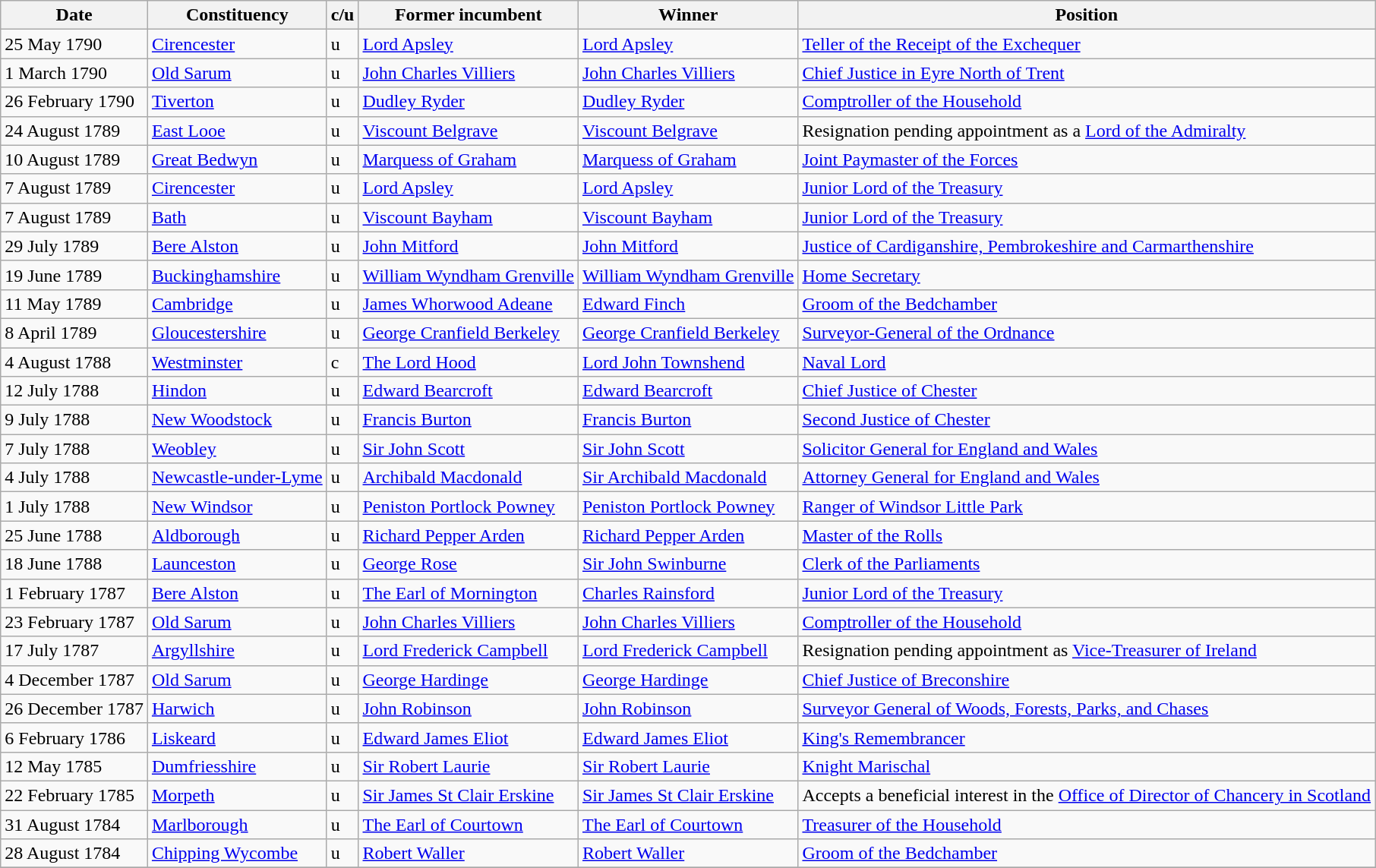<table class="wikitable">
<tr>
<th>Date</th>
<th>Constituency</th>
<th>c/u</th>
<th>Former incumbent</th>
<th>Winner</th>
<th>Position</th>
</tr>
<tr>
<td>25 May 1790</td>
<td><a href='#'>Cirencester</a></td>
<td>u</td>
<td><a href='#'>Lord Apsley</a></td>
<td><a href='#'>Lord Apsley</a></td>
<td><a href='#'>Teller of the Receipt of the Exchequer</a></td>
</tr>
<tr>
<td>1 March 1790</td>
<td><a href='#'>Old Sarum</a></td>
<td>u</td>
<td><a href='#'>John Charles Villiers</a></td>
<td><a href='#'>John Charles Villiers</a></td>
<td><a href='#'>Chief Justice in Eyre North of Trent</a></td>
</tr>
<tr>
<td>26 February 1790</td>
<td><a href='#'>Tiverton</a></td>
<td>u</td>
<td><a href='#'>Dudley Ryder</a></td>
<td><a href='#'>Dudley Ryder</a></td>
<td><a href='#'>Comptroller of the Household</a></td>
</tr>
<tr>
<td>24 August 1789</td>
<td><a href='#'>East Looe</a></td>
<td>u</td>
<td><a href='#'>Viscount Belgrave</a></td>
<td><a href='#'>Viscount Belgrave</a></td>
<td>Resignation pending appointment as a <a href='#'>Lord of the Admiralty</a></td>
</tr>
<tr>
<td>10 August 1789</td>
<td><a href='#'>Great Bedwyn</a></td>
<td>u</td>
<td><a href='#'>Marquess of Graham</a></td>
<td><a href='#'>Marquess of Graham</a></td>
<td><a href='#'>Joint Paymaster of the Forces</a></td>
</tr>
<tr>
<td>7 August 1789</td>
<td><a href='#'>Cirencester</a></td>
<td>u</td>
<td><a href='#'>Lord Apsley</a></td>
<td><a href='#'>Lord Apsley</a></td>
<td><a href='#'>Junior Lord of the Treasury</a></td>
</tr>
<tr>
<td>7 August 1789</td>
<td><a href='#'>Bath</a></td>
<td>u</td>
<td><a href='#'>Viscount Bayham</a></td>
<td><a href='#'>Viscount Bayham</a></td>
<td><a href='#'>Junior Lord of the Treasury</a></td>
</tr>
<tr>
<td>29 July 1789</td>
<td><a href='#'>Bere Alston</a></td>
<td>u</td>
<td><a href='#'>John Mitford</a></td>
<td><a href='#'>John Mitford</a></td>
<td><a href='#'>Justice of Cardiganshire, Pembrokeshire and Carmarthenshire</a></td>
</tr>
<tr>
<td>19 June 1789</td>
<td><a href='#'>Buckinghamshire</a></td>
<td>u</td>
<td><a href='#'>William Wyndham Grenville</a></td>
<td><a href='#'>William Wyndham Grenville</a></td>
<td><a href='#'>Home Secretary</a></td>
</tr>
<tr>
<td>11 May 1789</td>
<td><a href='#'>Cambridge</a></td>
<td>u</td>
<td><a href='#'>James Whorwood Adeane</a></td>
<td><a href='#'>Edward Finch</a></td>
<td><a href='#'>Groom of the Bedchamber</a></td>
</tr>
<tr>
<td>8 April 1789</td>
<td><a href='#'>Gloucestershire</a></td>
<td>u</td>
<td><a href='#'>George Cranfield Berkeley</a></td>
<td><a href='#'>George Cranfield Berkeley</a></td>
<td><a href='#'>Surveyor-General of the Ordnance</a></td>
</tr>
<tr>
<td>4 August 1788</td>
<td><a href='#'>Westminster</a></td>
<td>c</td>
<td><a href='#'>The Lord Hood</a></td>
<td><a href='#'>Lord John Townshend</a></td>
<td><a href='#'>Naval Lord</a></td>
</tr>
<tr>
<td>12 July 1788</td>
<td><a href='#'>Hindon</a></td>
<td>u</td>
<td><a href='#'>Edward Bearcroft</a></td>
<td><a href='#'>Edward Bearcroft</a></td>
<td><a href='#'>Chief Justice of Chester</a></td>
</tr>
<tr>
<td>9 July 1788</td>
<td><a href='#'>New Woodstock</a></td>
<td>u</td>
<td><a href='#'>Francis Burton</a></td>
<td><a href='#'>Francis Burton</a></td>
<td><a href='#'>Second Justice of Chester</a></td>
</tr>
<tr>
<td>7 July 1788</td>
<td><a href='#'>Weobley</a></td>
<td>u</td>
<td><a href='#'>Sir John Scott</a></td>
<td><a href='#'>Sir John Scott</a></td>
<td><a href='#'>Solicitor General for England and Wales</a></td>
</tr>
<tr>
<td>4 July 1788</td>
<td><a href='#'>Newcastle-under-Lyme</a></td>
<td>u</td>
<td><a href='#'>Archibald Macdonald</a></td>
<td><a href='#'>Sir Archibald Macdonald</a></td>
<td><a href='#'>Attorney General for England and Wales</a></td>
</tr>
<tr>
<td>1 July 1788</td>
<td><a href='#'>New Windsor</a></td>
<td>u</td>
<td><a href='#'>Peniston Portlock Powney</a></td>
<td><a href='#'>Peniston Portlock Powney</a></td>
<td><a href='#'>Ranger of Windsor Little Park</a></td>
</tr>
<tr>
<td>25 June 1788</td>
<td><a href='#'>Aldborough</a></td>
<td>u</td>
<td><a href='#'>Richard Pepper Arden</a></td>
<td><a href='#'>Richard Pepper Arden</a></td>
<td><a href='#'>Master of the Rolls</a></td>
</tr>
<tr>
<td>18 June 1788</td>
<td><a href='#'>Launceston</a></td>
<td>u</td>
<td><a href='#'>George Rose</a></td>
<td><a href='#'>Sir John Swinburne</a></td>
<td><a href='#'>Clerk of the Parliaments</a></td>
</tr>
<tr>
<td>1 February 1787</td>
<td><a href='#'>Bere Alston</a></td>
<td>u</td>
<td><a href='#'>The Earl of Mornington</a></td>
<td><a href='#'>Charles Rainsford</a></td>
<td><a href='#'>Junior Lord of the Treasury</a></td>
</tr>
<tr>
<td>23 February 1787</td>
<td><a href='#'>Old Sarum</a></td>
<td>u</td>
<td><a href='#'>John Charles Villiers</a></td>
<td><a href='#'>John Charles Villiers</a></td>
<td><a href='#'>Comptroller of the Household</a></td>
</tr>
<tr>
<td>17 July 1787</td>
<td><a href='#'>Argyllshire</a></td>
<td>u</td>
<td><a href='#'>Lord Frederick Campbell</a></td>
<td><a href='#'>Lord Frederick Campbell</a></td>
<td>Resignation pending appointment as <a href='#'>Vice-Treasurer of Ireland</a></td>
</tr>
<tr>
<td>4 December 1787</td>
<td><a href='#'>Old Sarum</a></td>
<td>u</td>
<td><a href='#'>George Hardinge</a></td>
<td><a href='#'>George Hardinge</a></td>
<td><a href='#'>Chief Justice of Breconshire</a></td>
</tr>
<tr>
<td>26 December 1787</td>
<td><a href='#'>Harwich</a></td>
<td>u</td>
<td><a href='#'>John Robinson</a></td>
<td><a href='#'>John Robinson</a></td>
<td><a href='#'>Surveyor General of Woods, Forests, Parks, and Chases</a></td>
</tr>
<tr>
<td>6 February 1786</td>
<td><a href='#'>Liskeard</a></td>
<td>u</td>
<td><a href='#'>Edward James Eliot</a></td>
<td><a href='#'>Edward James Eliot</a></td>
<td><a href='#'>King's Remembrancer</a></td>
</tr>
<tr>
<td>12 May 1785</td>
<td><a href='#'>Dumfriesshire</a></td>
<td>u</td>
<td><a href='#'>Sir Robert Laurie</a></td>
<td><a href='#'>Sir Robert Laurie</a></td>
<td><a href='#'>Knight Marischal</a></td>
</tr>
<tr>
<td>22 February 1785</td>
<td><a href='#'>Morpeth</a></td>
<td>u</td>
<td><a href='#'>Sir James St Clair Erskine</a></td>
<td><a href='#'>Sir James St Clair Erskine</a></td>
<td>Accepts a beneficial interest in the <a href='#'>Office of Director of Chancery in Scotland</a></td>
</tr>
<tr>
<td>31 August 1784</td>
<td><a href='#'>Marlborough</a></td>
<td>u</td>
<td><a href='#'>The Earl of Courtown</a></td>
<td><a href='#'>The Earl of Courtown</a></td>
<td><a href='#'>Treasurer of the Household</a></td>
</tr>
<tr>
<td>28 August 1784</td>
<td><a href='#'>Chipping Wycombe</a></td>
<td>u</td>
<td><a href='#'>Robert Waller</a></td>
<td><a href='#'>Robert Waller</a></td>
<td><a href='#'>Groom of the Bedchamber</a></td>
</tr>
<tr>
</tr>
</table>
